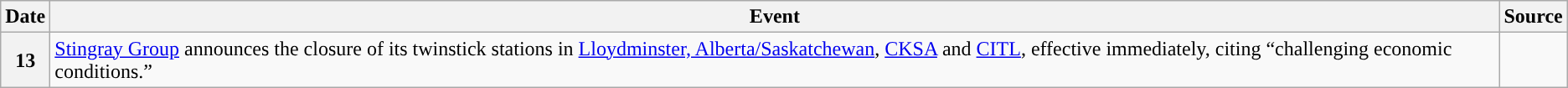<table class="wikitable">
<tr>
<th>Date</th>
<th>Event</th>
<th>Source</th>
</tr>
<tr>
<th>13</th>
<td><a href='#'>Stingray Group</a> announces the closure of its twinstick stations in <a href='#'>Lloydminster, Alberta/Saskatchewan</a>, <a href='#'>CKSA</a> and <a href='#'>CITL</a>, effective immediately, citing “challenging economic conditions.”</td>
<td></td>
</tr>
</table>
